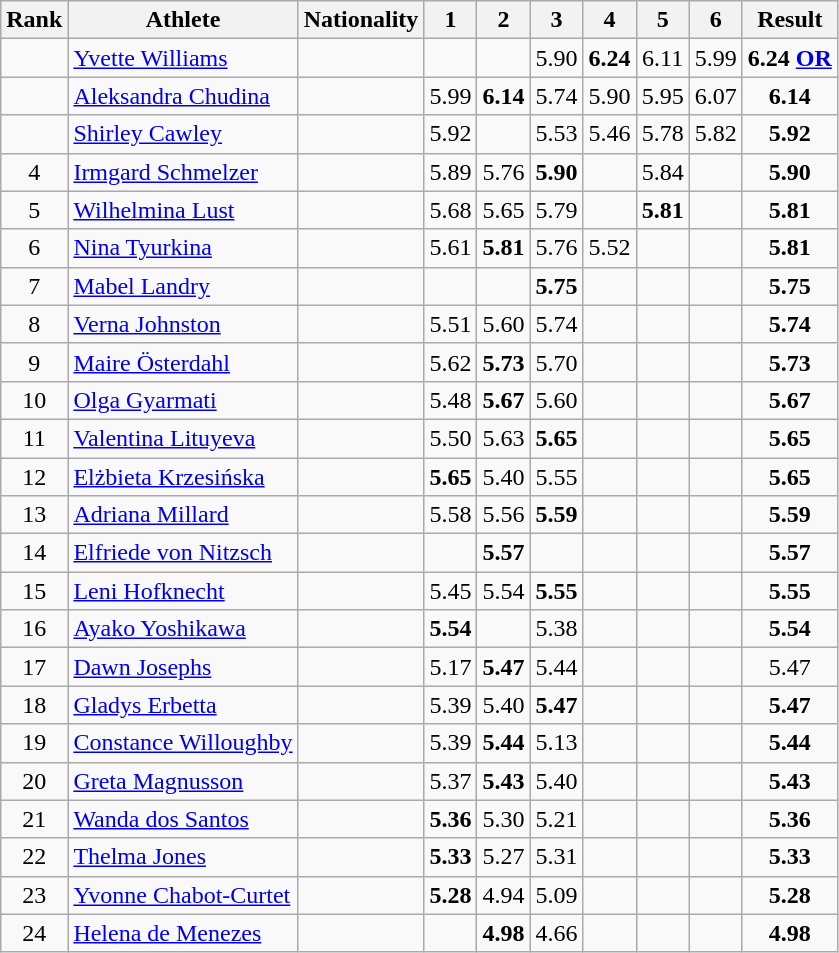<table class="wikitable sortable" style="text-align:center">
<tr>
<th>Rank</th>
<th>Athlete</th>
<th>Nationality</th>
<th>1</th>
<th>2</th>
<th>3</th>
<th>4</th>
<th>5</th>
<th>6</th>
<th>Result</th>
</tr>
<tr>
<td></td>
<td align=left><a href='#'>Yvette Williams</a></td>
<td align=left></td>
<td></td>
<td></td>
<td>5.90</td>
<td><strong>6.24</strong></td>
<td>6.11</td>
<td>5.99</td>
<td><strong>6.24</strong> <strong><a href='#'>OR</a></strong></td>
</tr>
<tr>
<td></td>
<td align=left><a href='#'>Aleksandra Chudina</a></td>
<td align=left></td>
<td>5.99</td>
<td><strong>6.14</strong></td>
<td>5.74</td>
<td>5.90</td>
<td>5.95</td>
<td>6.07</td>
<td><strong>6.14</strong></td>
</tr>
<tr>
<td></td>
<td align=left><a href='#'>Shirley Cawley</a></td>
<td align=left></td>
<td>5.92</td>
<td></td>
<td>5.53</td>
<td>5.46</td>
<td>5.78</td>
<td>5.82</td>
<td><strong>5.92</strong></td>
</tr>
<tr>
<td>4</td>
<td align=left><a href='#'>Irmgard Schmelzer</a></td>
<td align=left></td>
<td>5.89</td>
<td>5.76</td>
<td><strong>5.90</strong></td>
<td></td>
<td>5.84</td>
<td></td>
<td><strong>5.90</strong></td>
</tr>
<tr>
<td>5</td>
<td align=left><a href='#'>Wilhelmina Lust</a></td>
<td align=left></td>
<td>5.68</td>
<td>5.65</td>
<td>5.79</td>
<td></td>
<td><strong>5.81</strong></td>
<td></td>
<td><strong>5.81</strong></td>
</tr>
<tr>
<td>6</td>
<td align=left><a href='#'>Nina Tyurkina</a></td>
<td align=left></td>
<td>5.61</td>
<td><strong>5.81</strong></td>
<td>5.76</td>
<td>5.52</td>
<td></td>
<td></td>
<td><strong>5.81</strong></td>
</tr>
<tr>
<td>7</td>
<td align=left><a href='#'>Mabel Landry</a></td>
<td align=left></td>
<td></td>
<td></td>
<td><strong>5.75</strong></td>
<td></td>
<td></td>
<td></td>
<td><strong>5.75</strong></td>
</tr>
<tr>
<td>8</td>
<td align=left><a href='#'>Verna Johnston</a></td>
<td align=left></td>
<td>5.51</td>
<td>5.60</td>
<td>5.74</td>
<td></td>
<td></td>
<td></td>
<td><strong>5.74</strong></td>
</tr>
<tr>
<td>9</td>
<td align=left><a href='#'>Maire Österdahl</a></td>
<td align=left></td>
<td>5.62</td>
<td><strong>5.73</strong></td>
<td>5.70</td>
<td></td>
<td></td>
<td></td>
<td><strong>5.73</strong></td>
</tr>
<tr>
<td>10</td>
<td align=left><a href='#'>Olga Gyarmati</a></td>
<td align=left></td>
<td>5.48</td>
<td><strong>5.67</strong></td>
<td>5.60</td>
<td></td>
<td></td>
<td></td>
<td><strong>5.67</strong></td>
</tr>
<tr>
<td>11</td>
<td align=left><a href='#'>Valentina Lituyeva</a></td>
<td align=left></td>
<td>5.50</td>
<td>5.63</td>
<td><strong>5.65</strong></td>
<td></td>
<td></td>
<td></td>
<td><strong>5.65</strong></td>
</tr>
<tr>
<td>12</td>
<td align=left><a href='#'>Elżbieta Krzesińska</a></td>
<td align=left></td>
<td><strong>5.65</strong></td>
<td>5.40</td>
<td>5.55</td>
<td></td>
<td></td>
<td></td>
<td><strong>5.65</strong></td>
</tr>
<tr>
<td>13</td>
<td align=left><a href='#'>Adriana Millard</a></td>
<td align=left></td>
<td>5.58</td>
<td>5.56</td>
<td><strong>5.59</strong></td>
<td></td>
<td></td>
<td></td>
<td><strong>5.59</strong></td>
</tr>
<tr>
<td>14</td>
<td align=left><a href='#'>Elfriede von Nitzsch</a></td>
<td align=left></td>
<td></td>
<td><strong>5.57</strong></td>
<td></td>
<td></td>
<td></td>
<td></td>
<td><strong>5.57</strong></td>
</tr>
<tr>
<td>15</td>
<td align=left><a href='#'>Leni Hofknecht</a></td>
<td align=left></td>
<td>5.45</td>
<td>5.54</td>
<td><strong>5.55</strong></td>
<td></td>
<td></td>
<td></td>
<td><strong>5.55</strong></td>
</tr>
<tr>
<td>16</td>
<td align=left><a href='#'>Ayako Yoshikawa</a></td>
<td align=left></td>
<td><strong>5.54</strong></td>
<td></td>
<td>5.38</td>
<td></td>
<td></td>
<td></td>
<td><strong>5.54</strong></td>
</tr>
<tr>
<td>17</td>
<td align=left><a href='#'>Dawn Josephs</a></td>
<td align=left></td>
<td>5.17</td>
<td><strong>5.47</strong></td>
<td>5.44</td>
<td></td>
<td></td>
<td></td>
<td>5.47</td>
</tr>
<tr>
<td>18</td>
<td align=left><a href='#'>Gladys Erbetta</a></td>
<td align=left></td>
<td>5.39</td>
<td>5.40</td>
<td><strong>5.47</strong></td>
<td></td>
<td></td>
<td></td>
<td><strong>5.47</strong></td>
</tr>
<tr>
<td>19</td>
<td align=left><a href='#'>Constance Willoughby</a></td>
<td align=left></td>
<td>5.39</td>
<td><strong>5.44</strong></td>
<td>5.13</td>
<td></td>
<td></td>
<td></td>
<td><strong>5.44</strong></td>
</tr>
<tr>
<td>20</td>
<td align=left><a href='#'>Greta Magnusson</a></td>
<td align=left></td>
<td>5.37</td>
<td><strong>5.43</strong></td>
<td>5.40</td>
<td></td>
<td></td>
<td></td>
<td><strong>5.43</strong></td>
</tr>
<tr>
<td>21</td>
<td align=left><a href='#'>Wanda dos Santos</a></td>
<td align=left></td>
<td><strong>5.36</strong></td>
<td>5.30</td>
<td>5.21</td>
<td></td>
<td></td>
<td></td>
<td><strong>5.36</strong></td>
</tr>
<tr>
<td>22</td>
<td align=left><a href='#'>Thelma Jones</a></td>
<td align=left></td>
<td><strong>5.33</strong></td>
<td>5.27</td>
<td>5.31</td>
<td></td>
<td></td>
<td></td>
<td><strong>5.33</strong></td>
</tr>
<tr>
<td>23</td>
<td align=left><a href='#'>Yvonne Chabot-Curtet</a></td>
<td align=left></td>
<td><strong>5.28</strong></td>
<td>4.94</td>
<td>5.09</td>
<td></td>
<td></td>
<td></td>
<td><strong>5.28</strong></td>
</tr>
<tr>
<td>24</td>
<td align=left><a href='#'>Helena de Menezes</a></td>
<td align=left></td>
<td></td>
<td><strong>4.98</strong></td>
<td>4.66</td>
<td></td>
<td></td>
<td></td>
<td><strong>4.98</strong></td>
</tr>
</table>
